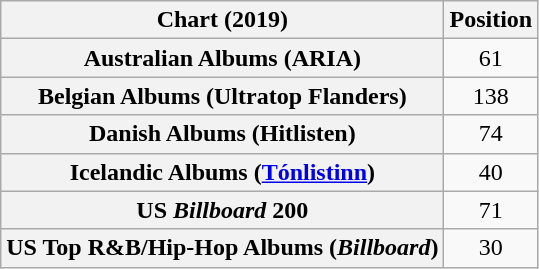<table class="wikitable sortable plainrowheaders" style="text-align:center">
<tr>
<th scope="col">Chart (2019)</th>
<th scope="col">Position</th>
</tr>
<tr>
<th scope="row">Australian Albums (ARIA)</th>
<td>61</td>
</tr>
<tr>
<th scope="row">Belgian Albums (Ultratop Flanders)</th>
<td>138</td>
</tr>
<tr>
<th scope="row">Danish Albums (Hitlisten)</th>
<td>74</td>
</tr>
<tr>
<th scope="row">Icelandic Albums (<a href='#'>Tónlistinn</a>)</th>
<td>40</td>
</tr>
<tr>
<th scope="row">US <em>Billboard</em> 200</th>
<td>71</td>
</tr>
<tr>
<th scope="row">US Top R&B/Hip-Hop Albums (<em>Billboard</em>)</th>
<td>30</td>
</tr>
</table>
